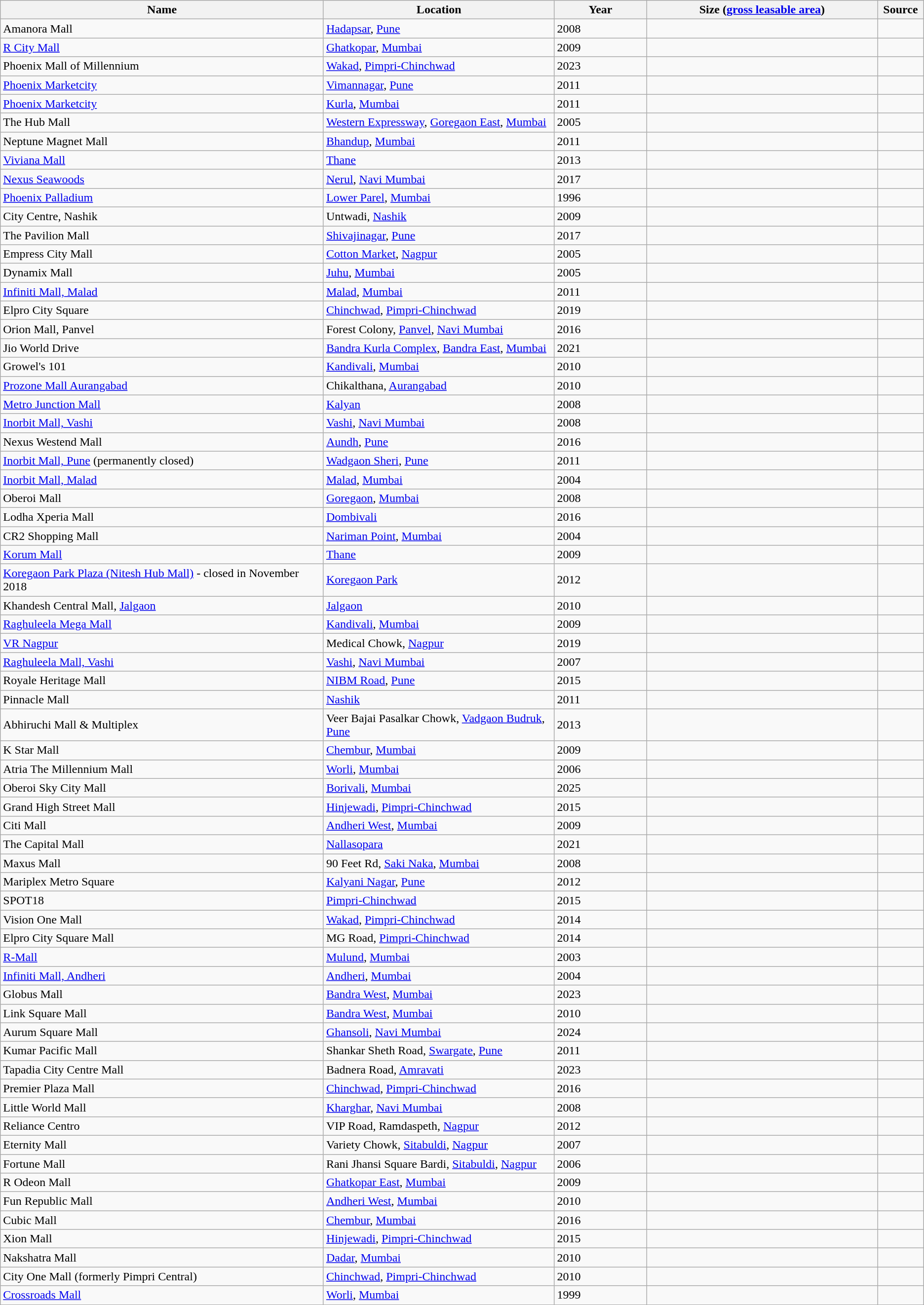<table class="wikitable sortable">
<tr>
<th style="width:35%;">Name</th>
<th style="width:25%;">Location</th>
<th style="width:10%;">Year</th>
<th style="width:25%;">Size (<a href='#'>gross leasable area</a>)</th>
<th style="width:5%;">Source</th>
</tr>
<tr>
<td>Amanora Mall</td>
<td><a href='#'>Hadapsar</a>, <a href='#'>Pune</a></td>
<td>2008</td>
<td></td>
<td></td>
</tr>
<tr>
<td><a href='#'>R City Mall</a></td>
<td><a href='#'>Ghatkopar</a>, <a href='#'>Mumbai</a></td>
<td>2009</td>
<td></td>
<td></td>
</tr>
<tr>
<td>Phoenix Mall of Millennium</td>
<td><a href='#'>Wakad</a>, <a href='#'>Pimpri-Chinchwad</a></td>
<td>2023</td>
<td></td>
<td></td>
</tr>
<tr>
<td><a href='#'>Phoenix Marketcity</a></td>
<td><a href='#'>Vimannagar</a>, <a href='#'>Pune</a></td>
<td>2011</td>
<td></td>
<td></td>
</tr>
<tr>
<td><a href='#'>Phoenix Marketcity</a></td>
<td><a href='#'>Kurla</a>, <a href='#'>Mumbai</a></td>
<td>2011</td>
<td></td>
<td></td>
</tr>
<tr>
<td>The Hub Mall</td>
<td><a href='#'>Western Expressway</a>, <a href='#'>Goregaon East</a>, <a href='#'>Mumbai</a></td>
<td>2005</td>
<td></td>
<td></td>
</tr>
<tr>
<td>Neptune Magnet Mall</td>
<td><a href='#'>Bhandup</a>, <a href='#'>Mumbai</a></td>
<td>2011</td>
<td></td>
<td></td>
</tr>
<tr>
<td><a href='#'>Viviana Mall</a></td>
<td><a href='#'>Thane</a></td>
<td>2013</td>
<td></td>
<td></td>
</tr>
<tr>
<td><a href='#'>Nexus Seawoods</a></td>
<td><a href='#'>Nerul</a>, <a href='#'>Navi Mumbai</a></td>
<td>2017</td>
<td></td>
<td></td>
</tr>
<tr>
<td><a href='#'>Phoenix Palladium</a></td>
<td><a href='#'>Lower Parel</a>, <a href='#'>Mumbai</a></td>
<td>1996</td>
<td></td>
<td></td>
</tr>
<tr>
<td>City Centre, Nashik</td>
<td>Untwadi, <a href='#'>Nashik</a></td>
<td>2009</td>
<td></td>
<td></td>
</tr>
<tr>
<td>The Pavilion Mall</td>
<td><a href='#'>Shivajinagar</a>, <a href='#'>Pune</a></td>
<td>2017</td>
<td></td>
<td></td>
</tr>
<tr>
<td>Empress City Mall</td>
<td><a href='#'>Cotton Market</a>, <a href='#'>Nagpur</a></td>
<td>2005</td>
<td></td>
<td></td>
</tr>
<tr>
<td>Dynamix Mall</td>
<td><a href='#'>Juhu</a>, <a href='#'>Mumbai</a></td>
<td>2005</td>
<td></td>
<td></td>
</tr>
<tr>
<td><a href='#'>Infiniti Mall, Malad</a></td>
<td><a href='#'>Malad</a>, <a href='#'>Mumbai</a></td>
<td>2011</td>
<td></td>
<td></td>
</tr>
<tr>
<td>Elpro City Square</td>
<td><a href='#'>Chinchwad</a>, <a href='#'>Pimpri-Chinchwad</a></td>
<td>2019</td>
<td></td>
<td></td>
</tr>
<tr>
<td>Orion Mall, Panvel</td>
<td>Forest Colony, <a href='#'>Panvel</a>, <a href='#'>Navi Mumbai</a></td>
<td>2016</td>
<td></td>
<td></td>
</tr>
<tr>
<td>Jio World Drive</td>
<td><a href='#'>Bandra Kurla Complex</a>, <a href='#'>Bandra East</a>, <a href='#'>Mumbai</a></td>
<td>2021</td>
<td> </td>
<td></td>
</tr>
<tr>
<td>Growel's 101</td>
<td><a href='#'>Kandivali</a>, <a href='#'>Mumbai</a></td>
<td>2010</td>
<td></td>
<td></td>
</tr>
<tr>
<td><a href='#'>Prozone Mall Aurangabad</a></td>
<td>Chikalthana, <a href='#'>Aurangabad</a></td>
<td>2010</td>
<td></td>
<td></td>
</tr>
<tr>
<td><a href='#'>Metro Junction Mall</a></td>
<td><a href='#'>Kalyan</a></td>
<td>2008</td>
<td></td>
<td></td>
</tr>
<tr>
<td><a href='#'>Inorbit Mall, Vashi</a></td>
<td><a href='#'>Vashi</a>, <a href='#'>Navi Mumbai</a></td>
<td>2008</td>
<td></td>
<td></td>
</tr>
<tr>
<td>Nexus Westend Mall</td>
<td><a href='#'>Aundh</a>, <a href='#'>Pune</a></td>
<td>2016</td>
<td></td>
<td></td>
</tr>
<tr>
<td><a href='#'>Inorbit Mall, Pune</a> (permanently closed)</td>
<td><a href='#'>Wadgaon Sheri</a>, <a href='#'>Pune</a></td>
<td>2011</td>
<td></td>
<td></td>
</tr>
<tr>
<td><a href='#'>Inorbit Mall, Malad</a></td>
<td><a href='#'>Malad</a>, <a href='#'>Mumbai</a></td>
<td>2004</td>
<td></td>
<td></td>
</tr>
<tr>
<td>Oberoi Mall</td>
<td><a href='#'>Goregaon</a>, <a href='#'>Mumbai</a></td>
<td>2008</td>
<td></td>
<td></td>
</tr>
<tr>
<td>Lodha Xperia Mall</td>
<td><a href='#'>Dombivali</a></td>
<td>2016</td>
<td></td>
<td></td>
</tr>
<tr>
<td>CR2 Shopping Mall</td>
<td><a href='#'>Nariman Point</a>, <a href='#'>Mumbai</a></td>
<td>2004</td>
<td></td>
<td></td>
</tr>
<tr>
<td><a href='#'>Korum Mall</a></td>
<td><a href='#'>Thane</a></td>
<td>2009</td>
<td></td>
<td></td>
</tr>
<tr>
<td><a href='#'>Koregaon Park Plaza (Nitesh Hub Mall)</a> - closed in November 2018</td>
<td><a href='#'>Koregaon Park</a></td>
<td>2012</td>
<td></td>
<td></td>
</tr>
<tr>
<td>Khandesh Central Mall, <a href='#'>Jalgaon</a></td>
<td><a href='#'>Jalgaon</a></td>
<td>2010</td>
<td></td>
<td></td>
</tr>
<tr>
<td><a href='#'>Raghuleela Mega Mall</a></td>
<td><a href='#'>Kandivali</a>, <a href='#'>Mumbai</a></td>
<td>2009</td>
<td></td>
<td></td>
</tr>
<tr>
<td><a href='#'>VR Nagpur</a></td>
<td>Medical Chowk, <a href='#'>Nagpur</a></td>
<td>2019</td>
<td></td>
<td></td>
</tr>
<tr>
<td><a href='#'>Raghuleela Mall, Vashi</a></td>
<td><a href='#'>Vashi</a>, <a href='#'>Navi Mumbai</a></td>
<td>2007</td>
<td></td>
<td></td>
</tr>
<tr>
<td>Royale Heritage Mall</td>
<td><a href='#'>NIBM Road</a>, <a href='#'>Pune</a></td>
<td>2015</td>
<td></td>
<td></td>
</tr>
<tr>
<td>Pinnacle Mall</td>
<td><a href='#'>Nashik</a></td>
<td>2011</td>
<td></td>
<td></td>
</tr>
<tr>
<td>Abhiruchi Mall & Multiplex</td>
<td>Veer Bajai Pasalkar Chowk, <a href='#'>Vadgaon Budruk</a>, <a href='#'>Pune</a></td>
<td>2013</td>
<td></td>
<td></td>
</tr>
<tr>
<td>K Star Mall</td>
<td><a href='#'>Chembur</a>, <a href='#'>Mumbai</a></td>
<td>2009</td>
<td></td>
<td></td>
</tr>
<tr>
<td>Atria The Millennium Mall</td>
<td><a href='#'>Worli</a>, <a href='#'>Mumbai</a></td>
<td>2006</td>
<td></td>
<td></td>
</tr>
<tr>
<td>Oberoi Sky City Mall</td>
<td><a href='#'>Borivali</a>, <a href='#'>Mumbai</a></td>
<td>2025</td>
<td></td>
<td></td>
</tr>
<tr>
<td>Grand High Street Mall</td>
<td><a href='#'>Hinjewadi</a>, <a href='#'>Pimpri-Chinchwad</a></td>
<td>2015</td>
<td></td>
<td></td>
</tr>
<tr>
<td>Citi Mall</td>
<td><a href='#'>Andheri West</a>, <a href='#'>Mumbai</a></td>
<td>2009</td>
<td></td>
<td></td>
</tr>
<tr>
<td>The Capital Mall</td>
<td><a href='#'>Nallasopara</a></td>
<td>2021</td>
<td></td>
<td></td>
</tr>
<tr>
<td>Maxus Mall</td>
<td>90 Feet Rd, <a href='#'>Saki Naka</a>, <a href='#'>Mumbai</a></td>
<td>2008</td>
<td></td>
<td></td>
</tr>
<tr>
<td>Mariplex Metro Square</td>
<td><a href='#'>Kalyani Nagar</a>, <a href='#'>Pune</a></td>
<td>2012</td>
<td></td>
<td></td>
</tr>
<tr>
<td>SPOT18</td>
<td><a href='#'>Pimpri-Chinchwad</a></td>
<td>2015</td>
<td></td>
<td></td>
</tr>
<tr>
<td>Vision One Mall</td>
<td><a href='#'>Wakad</a>, <a href='#'>Pimpri-Chinchwad</a></td>
<td>2014</td>
<td></td>
<td></td>
</tr>
<tr>
<td>Elpro City Square Mall</td>
<td>MG Road, <a href='#'>Pimpri-Chinchwad</a></td>
<td>2014</td>
<td></td>
<td></td>
</tr>
<tr>
<td><a href='#'>R-Mall</a></td>
<td><a href='#'>Mulund</a>, <a href='#'>Mumbai</a></td>
<td>2003</td>
<td></td>
<td></td>
</tr>
<tr>
<td><a href='#'>Infiniti Mall, Andheri</a></td>
<td><a href='#'>Andheri</a>, <a href='#'>Mumbai</a></td>
<td>2004</td>
<td></td>
<td></td>
</tr>
<tr>
<td>Globus Mall</td>
<td><a href='#'>Bandra West</a>, <a href='#'>Mumbai</a></td>
<td>2023</td>
<td></td>
<td></td>
</tr>
<tr>
<td>Link Square Mall</td>
<td><a href='#'>Bandra West</a>, <a href='#'>Mumbai</a></td>
<td>2010</td>
<td></td>
<td></td>
</tr>
<tr>
<td>Aurum Square Mall</td>
<td><a href='#'>Ghansoli</a>, <a href='#'>Navi Mumbai</a></td>
<td>2024</td>
<td></td>
<td></td>
</tr>
<tr>
<td>Kumar Pacific Mall</td>
<td>Shankar Sheth Road, <a href='#'>Swargate</a>, <a href='#'>Pune</a></td>
<td>2011</td>
<td></td>
<td></td>
</tr>
<tr>
<td>Tapadia City Centre Mall</td>
<td>Badnera Road, <a href='#'>Amravati</a></td>
<td>2023</td>
<td></td>
<td></td>
</tr>
<tr>
<td>Premier Plaza Mall</td>
<td><a href='#'>Chinchwad</a>, <a href='#'>Pimpri-Chinchwad</a></td>
<td>2016</td>
<td></td>
<td></td>
</tr>
<tr>
<td>Little World Mall</td>
<td><a href='#'>Kharghar</a>, <a href='#'>Navi Mumbai</a></td>
<td>2008</td>
<td></td>
<td></td>
</tr>
<tr>
<td>Reliance Centro</td>
<td>VIP Road, Ramdaspeth, <a href='#'>Nagpur</a></td>
<td>2012</td>
<td></td>
<td></td>
</tr>
<tr>
<td>Eternity Mall</td>
<td>Variety Chowk, <a href='#'>Sitabuldi</a>, <a href='#'>Nagpur</a></td>
<td>2007</td>
<td></td>
<td></td>
</tr>
<tr>
<td>Fortune Mall</td>
<td>Rani Jhansi Square Bardi, <a href='#'>Sitabuldi</a>, <a href='#'>Nagpur</a></td>
<td>2006</td>
<td></td>
<td></td>
</tr>
<tr>
<td>R Odeon Mall</td>
<td><a href='#'>Ghatkopar East</a>, <a href='#'>Mumbai</a></td>
<td>2009</td>
<td></td>
<td></td>
</tr>
<tr>
<td>Fun Republic Mall</td>
<td><a href='#'>Andheri West</a>, <a href='#'>Mumbai</a></td>
<td>2010</td>
<td></td>
<td></td>
</tr>
<tr>
<td>Cubic Mall</td>
<td><a href='#'>Chembur</a>, <a href='#'>Mumbai</a></td>
<td>2016</td>
<td></td>
<td></td>
</tr>
<tr>
<td>Xion Mall</td>
<td><a href='#'>Hinjewadi</a>, <a href='#'>Pimpri-Chinchwad</a></td>
<td>2015</td>
<td></td>
<td></td>
</tr>
<tr>
<td>Nakshatra Mall</td>
<td><a href='#'>Dadar</a>, <a href='#'>Mumbai</a></td>
<td>2010</td>
<td></td>
<td></td>
</tr>
<tr>
<td>City One Mall (formerly Pimpri Central)</td>
<td><a href='#'>Chinchwad</a>, <a href='#'>Pimpri-Chinchwad</a></td>
<td>2010</td>
<td></td>
<td></td>
</tr>
<tr>
<td><a href='#'>Crossroads Mall</a></td>
<td><a href='#'>Worli</a>, <a href='#'>Mumbai</a></td>
<td>1999</td>
<td></td>
<td></td>
</tr>
</table>
